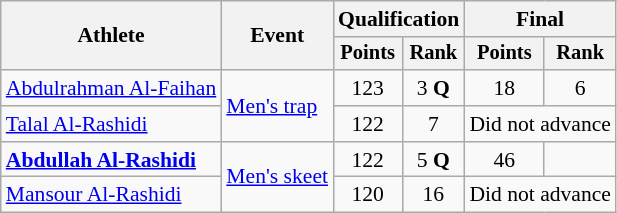<table class="wikitable" style="font-size:90%">
<tr>
<th rowspan="2">Athlete</th>
<th rowspan="2">Event</th>
<th colspan=2>Qualification</th>
<th colspan=2>Final</th>
</tr>
<tr style="font-size:95%">
<th>Points</th>
<th>Rank</th>
<th>Points</th>
<th>Rank</th>
</tr>
<tr align=center>
<td align=left><a href='#'>Abdulrahman Al-Faihan</a></td>
<td align=left rowspan=2><a href='#'>Men's trap</a></td>
<td>123</td>
<td>3 <strong>Q</strong></td>
<td>18</td>
<td>6</td>
</tr>
<tr align=center>
<td align=left><a href='#'>Talal Al-Rashidi</a></td>
<td>122</td>
<td>7</td>
<td colspan=2>Did not advance</td>
</tr>
<tr align=center>
<td align=left><strong><a href='#'>Abdullah Al-Rashidi</a></strong></td>
<td align=left rowspan=2><a href='#'>Men's skeet</a></td>
<td>122</td>
<td>5 <strong>Q</strong></td>
<td>46</td>
<td></td>
</tr>
<tr align=center>
<td align=left><a href='#'>Mansour Al-Rashidi</a></td>
<td>120</td>
<td>16</td>
<td colspan=2>Did not advance</td>
</tr>
</table>
